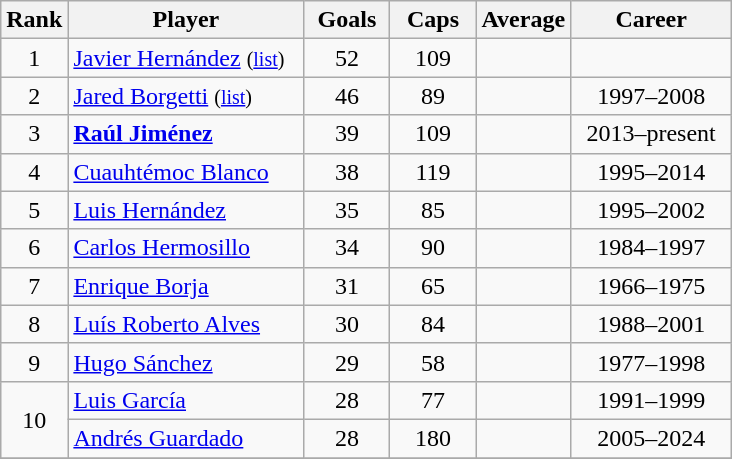<table class="wikitable sortable" style="text-align:center">
<tr>
<th width="30">Rank</th>
<th style="width:150px;">Player</th>
<th width="50">Goals</th>
<th width="50">Caps</th>
<th width="50">Average</th>
<th style="width:100px;">Career</th>
</tr>
<tr>
<td>1</td>
<td align=left><a href='#'>Javier Hernández</a> <small>(<a href='#'>list</a>)</small></td>
<td>52</td>
<td>109</td>
<td></td>
<td></td>
</tr>
<tr>
<td>2</td>
<td align=left><a href='#'>Jared Borgetti</a> <small>(<a href='#'>list</a>)</small></td>
<td>46</td>
<td>89</td>
<td></td>
<td>1997–2008</td>
</tr>
<tr>
<td>3</td>
<td align=left><strong><a href='#'>Raúl Jiménez</a></strong></td>
<td>39</td>
<td>109</td>
<td></td>
<td>2013–present</td>
</tr>
<tr>
<td>4</td>
<td align=left><a href='#'>Cuauhtémoc Blanco</a></td>
<td>38</td>
<td>119</td>
<td></td>
<td>1995–2014</td>
</tr>
<tr>
<td>5</td>
<td align=left><a href='#'>Luis Hernández</a></td>
<td>35</td>
<td>85</td>
<td></td>
<td>1995–2002</td>
</tr>
<tr>
<td>6</td>
<td align=left><a href='#'>Carlos Hermosillo</a></td>
<td>34</td>
<td>90</td>
<td></td>
<td>1984–1997</td>
</tr>
<tr>
<td>7</td>
<td align=left><a href='#'>Enrique Borja</a></td>
<td>31</td>
<td>65</td>
<td></td>
<td>1966–1975</td>
</tr>
<tr>
<td>8</td>
<td align=left><a href='#'>Luís Roberto Alves</a></td>
<td>30</td>
<td>84</td>
<td></td>
<td>1988–2001</td>
</tr>
<tr>
<td>9</td>
<td align=left><a href='#'>Hugo Sánchez</a></td>
<td>29</td>
<td>58</td>
<td></td>
<td>1977–1998</td>
</tr>
<tr>
<td rowspan="2">10</td>
<td align=left><a href='#'>Luis García</a></td>
<td>28</td>
<td>77</td>
<td></td>
<td>1991–1999</td>
</tr>
<tr>
<td align=left><a href='#'>Andrés Guardado</a></td>
<td>28</td>
<td>180</td>
<td></td>
<td>2005–2024</td>
</tr>
<tr>
</tr>
</table>
